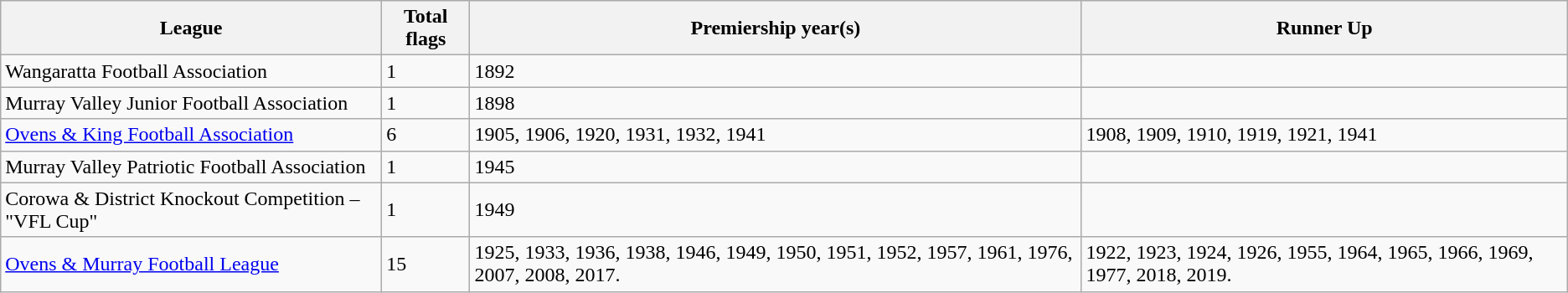<table class="wikitable">
<tr>
<th>League</th>
<th>Total flags</th>
<th>Premiership year(s)</th>
<th>Runner Up</th>
</tr>
<tr>
<td>Wangaratta Football Association</td>
<td>1</td>
<td>1892</td>
<td></td>
</tr>
<tr>
<td>Murray Valley Junior Football Association</td>
<td>1</td>
<td>1898</td>
<td></td>
</tr>
<tr>
<td><a href='#'>Ovens & King Football Association</a></td>
<td>6</td>
<td>1905, 1906, 1920, 1931, 1932, 1941</td>
<td>1908, 1909, 1910, 1919, 1921, 1941</td>
</tr>
<tr>
<td>Murray Valley Patriotic Football Association</td>
<td>1</td>
<td>1945</td>
<td></td>
</tr>
<tr>
<td>Corowa & District Knockout Competition – "VFL Cup"</td>
<td>1</td>
<td>1949 </td>
<td></td>
</tr>
<tr>
<td><a href='#'>Ovens & Murray Football League</a></td>
<td>15</td>
<td>1925, 1933, 1936, 1938, 1946, 1949, 1950, 1951, 1952, 1957, 1961, 1976, 2007, 2008, 2017.</td>
<td>1922, 1923, 1924, 1926, 1955, 1964, 1965, 1966, 1969, 1977, 2018, 2019.</td>
</tr>
</table>
